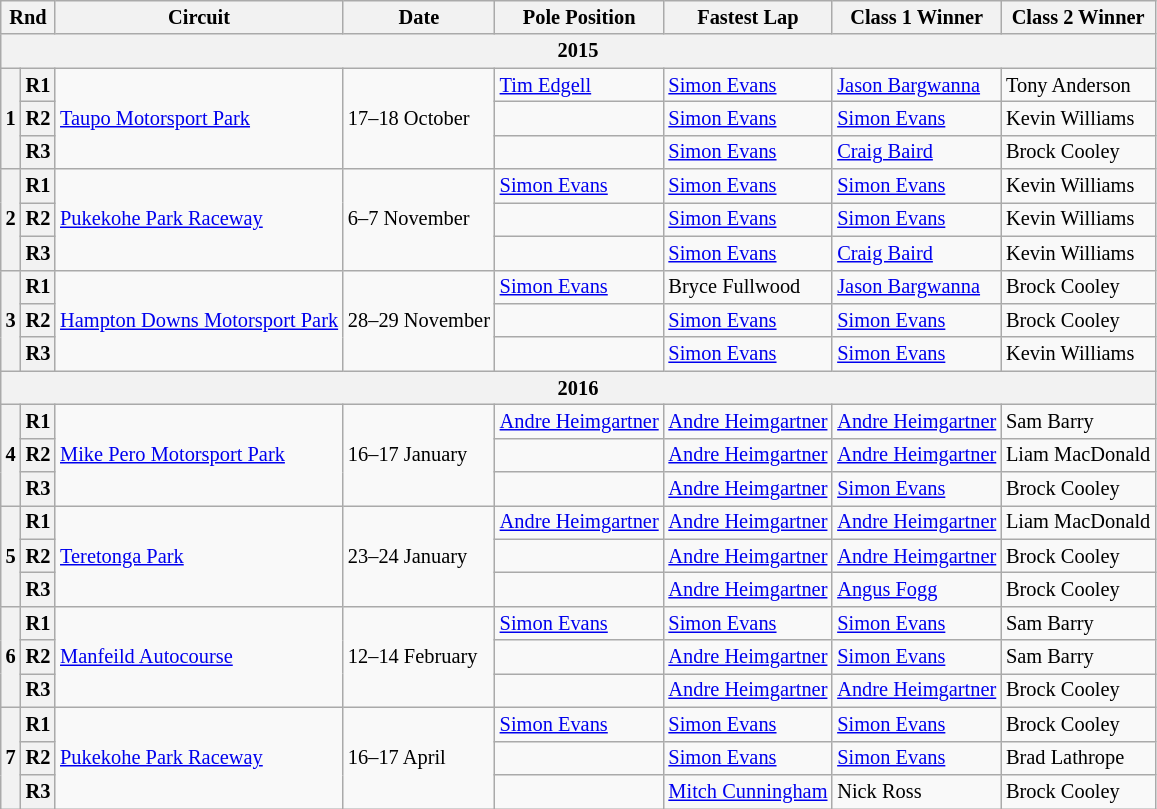<table class="wikitable" style="font-size: 85%">
<tr>
<th colspan=2>Rnd</th>
<th>Circuit</th>
<th>Date</th>
<th>Pole Position</th>
<th>Fastest Lap</th>
<th>Class 1 Winner</th>
<th>Class 2 Winner</th>
</tr>
<tr>
<th style="text-align:center;" colspan="8">2015</th>
</tr>
<tr>
<th rowspan=3>1</th>
<th>R1</th>
<td rowspan=3><a href='#'>Taupo Motorsport Park</a></td>
<td rowspan=3>17–18 October</td>
<td> <a href='#'>Tim Edgell</a></td>
<td> <a href='#'>Simon Evans</a></td>
<td> <a href='#'>Jason Bargwanna</a></td>
<td> Tony Anderson</td>
</tr>
<tr>
<th>R2</th>
<td></td>
<td> <a href='#'>Simon Evans</a></td>
<td> <a href='#'>Simon Evans</a></td>
<td> Kevin Williams</td>
</tr>
<tr>
<th>R3</th>
<td></td>
<td> <a href='#'>Simon Evans</a></td>
<td> <a href='#'>Craig Baird</a></td>
<td> Brock Cooley</td>
</tr>
<tr>
<th rowspan=3>2</th>
<th>R1</th>
<td rowspan=3><a href='#'>Pukekohe Park Raceway</a></td>
<td rowspan=3>6–7 November</td>
<td> <a href='#'>Simon Evans</a></td>
<td> <a href='#'>Simon Evans</a></td>
<td> <a href='#'>Simon Evans</a></td>
<td> Kevin Williams</td>
</tr>
<tr>
<th>R2</th>
<td></td>
<td> <a href='#'>Simon Evans</a></td>
<td> <a href='#'>Simon Evans</a></td>
<td> Kevin Williams</td>
</tr>
<tr>
<th>R3</th>
<td></td>
<td> <a href='#'>Simon Evans</a></td>
<td> <a href='#'>Craig Baird</a></td>
<td> Kevin Williams</td>
</tr>
<tr>
<th rowspan=3>3</th>
<th>R1</th>
<td rowspan=3><a href='#'>Hampton Downs Motorsport Park</a></td>
<td rowspan=3>28–29 November</td>
<td> <a href='#'>Simon Evans</a></td>
<td> Bryce Fullwood</td>
<td> <a href='#'>Jason Bargwanna</a></td>
<td> Brock Cooley</td>
</tr>
<tr>
<th>R2</th>
<td></td>
<td> <a href='#'>Simon Evans</a></td>
<td> <a href='#'>Simon Evans</a></td>
<td> Brock Cooley</td>
</tr>
<tr>
<th>R3</th>
<td></td>
<td> <a href='#'>Simon Evans</a></td>
<td> <a href='#'>Simon Evans</a></td>
<td> Kevin Williams</td>
</tr>
<tr>
<th style="text-align:center;" colspan="8">2016</th>
</tr>
<tr>
<th rowspan=3>4</th>
<th>R1</th>
<td rowspan=3><a href='#'>Mike Pero Motorsport Park</a></td>
<td rowspan=3>16–17 January</td>
<td> <a href='#'>Andre Heimgartner</a></td>
<td> <a href='#'>Andre Heimgartner</a></td>
<td> <a href='#'>Andre Heimgartner</a></td>
<td> Sam Barry</td>
</tr>
<tr>
<th>R2</th>
<td></td>
<td> <a href='#'>Andre Heimgartner</a></td>
<td> <a href='#'>Andre Heimgartner</a></td>
<td> Liam MacDonald</td>
</tr>
<tr>
<th>R3</th>
<td></td>
<td> <a href='#'>Andre Heimgartner</a></td>
<td> <a href='#'>Simon Evans</a></td>
<td> Brock Cooley</td>
</tr>
<tr>
<th rowspan=3>5</th>
<th>R1</th>
<td rowspan=3><a href='#'>Teretonga Park</a></td>
<td rowspan=3>23–24 January</td>
<td> <a href='#'>Andre Heimgartner</a></td>
<td> <a href='#'>Andre Heimgartner</a></td>
<td> <a href='#'>Andre Heimgartner</a></td>
<td> Liam MacDonald</td>
</tr>
<tr>
<th>R2</th>
<td></td>
<td> <a href='#'>Andre Heimgartner</a></td>
<td> <a href='#'>Andre Heimgartner</a></td>
<td> Brock Cooley</td>
</tr>
<tr>
<th>R3</th>
<td></td>
<td> <a href='#'>Andre Heimgartner</a></td>
<td> <a href='#'>Angus Fogg</a></td>
<td> Brock Cooley</td>
</tr>
<tr>
<th rowspan=3>6</th>
<th>R1</th>
<td rowspan=3><a href='#'>Manfeild Autocourse</a></td>
<td rowspan=3>12–14 February</td>
<td> <a href='#'>Simon Evans</a></td>
<td> <a href='#'>Simon Evans</a></td>
<td> <a href='#'>Simon Evans</a></td>
<td> Sam Barry</td>
</tr>
<tr>
<th>R2</th>
<td></td>
<td> <a href='#'>Andre Heimgartner</a></td>
<td> <a href='#'>Simon Evans</a></td>
<td> Sam Barry</td>
</tr>
<tr>
<th>R3</th>
<td></td>
<td> <a href='#'>Andre Heimgartner</a></td>
<td> <a href='#'>Andre Heimgartner</a></td>
<td> Brock Cooley</td>
</tr>
<tr>
<th rowspan=3>7</th>
<th>R1</th>
<td rowspan=3><a href='#'>Pukekohe Park Raceway</a></td>
<td rowspan=3>16–17 April</td>
<td> <a href='#'>Simon Evans</a></td>
<td> <a href='#'>Simon Evans</a></td>
<td> <a href='#'>Simon Evans</a></td>
<td> Brock Cooley</td>
</tr>
<tr>
<th>R2</th>
<td></td>
<td> <a href='#'>Simon Evans</a></td>
<td> <a href='#'>Simon Evans</a></td>
<td> Brad Lathrope</td>
</tr>
<tr>
<th>R3</th>
<td></td>
<td> <a href='#'>Mitch Cunningham</a></td>
<td> Nick Ross</td>
<td> Brock Cooley</td>
</tr>
</table>
